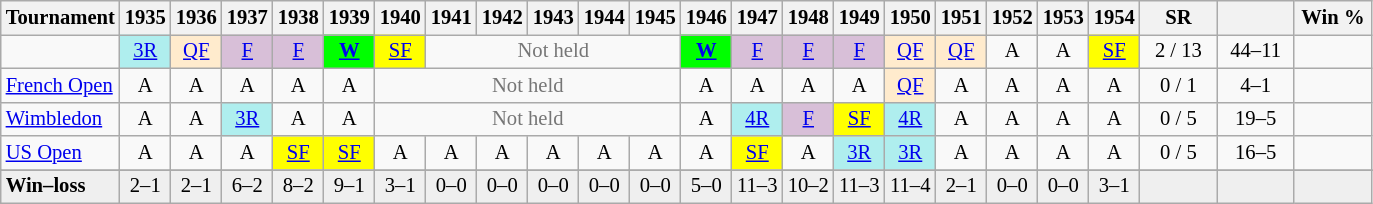<table class=wikitable style=font-size:86%;text-align:center>
<tr>
<th>Tournament</th>
<th>1935</th>
<th>1936</th>
<th>1937</th>
<th>1938</th>
<th>1939</th>
<th>1940</th>
<th>1941</th>
<th>1942</th>
<th>1943</th>
<th>1944</th>
<th>1945</th>
<th>1946</th>
<th>1947</th>
<th>1948</th>
<th>1949</th>
<th>1950</th>
<th>1951</th>
<th>1952</th>
<th>1953</th>
<th>1954</th>
<th style="width:45px;">SR</th>
<th style="width:45px;"></th>
<th style="width:45px;">Win %</th>
</tr>
<tr>
<td align=left></td>
<td bgcolor=afeeee><a href='#'>3R</a></td>
<td bgcolor=ffebcd><a href='#'>QF</a></td>
<td bgcolor=thistle><a href='#'>F</a></td>
<td bgcolor=thistle><a href='#'>F</a></td>
<td bgcolor=lime><a href='#'><strong>W</strong></a></td>
<td bgcolor=yellow><a href='#'>SF</a></td>
<td colspan=5 style=color:#767676>Not held</td>
<td bgcolor=lime><a href='#'><strong>W</strong></a></td>
<td bgcolor=thistle><a href='#'>F</a></td>
<td bgcolor=thistle><a href='#'>F</a></td>
<td bgcolor=thistle><a href='#'>F</a></td>
<td bgcolor=ffebcd><a href='#'>QF</a></td>
<td bgcolor=ffebcd><a href='#'>QF</a></td>
<td>A</td>
<td>A</td>
<td bgcolor=yellow><a href='#'>SF</a></td>
<td>2 / 13</td>
<td>44–11</td>
<td></td>
</tr>
<tr>
<td align=left><a href='#'>French Open</a></td>
<td>A</td>
<td>A</td>
<td>A</td>
<td>A</td>
<td>A</td>
<td colspan=6 style=color:#767676>Not held</td>
<td>A</td>
<td>A</td>
<td>A</td>
<td>A</td>
<td bgcolor=ffebcd><a href='#'>QF</a></td>
<td>A</td>
<td>A</td>
<td>A</td>
<td>A</td>
<td>0 / 1</td>
<td>4–1</td>
<td></td>
</tr>
<tr>
<td align=left><a href='#'>Wimbledon</a></td>
<td>A</td>
<td>A</td>
<td bgcolor=afeeee><a href='#'>3R</a></td>
<td>A</td>
<td>A</td>
<td colspan=6 style=color:#767676>Not held</td>
<td>A</td>
<td bgcolor=afeeee><a href='#'>4R</a></td>
<td bgcolor=thistle><a href='#'>F</a></td>
<td bgcolor=yellow><a href='#'>SF</a></td>
<td bgcolor=afeeee><a href='#'>4R</a></td>
<td>A</td>
<td>A</td>
<td>A</td>
<td>A</td>
<td>0 / 5</td>
<td>19–5</td>
<td></td>
</tr>
<tr>
<td align=left><a href='#'>US Open</a></td>
<td>A</td>
<td>A</td>
<td>A</td>
<td bgcolor=yellow><a href='#'>SF</a></td>
<td bgcolor=yellow><a href='#'>SF</a></td>
<td>A</td>
<td>A</td>
<td>A</td>
<td>A</td>
<td>A</td>
<td>A</td>
<td>A</td>
<td bgcolor=yellow><a href='#'>SF</a></td>
<td>A</td>
<td bgcolor=afeeee><a href='#'>3R</a></td>
<td bgcolor=afeeee><a href='#'>3R</a></td>
<td>A</td>
<td>A</td>
<td>A</td>
<td>A</td>
<td>0 / 5</td>
<td>16–5</td>
<td></td>
</tr>
<tr>
</tr>
<tr style="background:#efefef">
<td style="text-align:left;" bgcolor=efefef><strong>Win–loss</strong></td>
<td>2–1</td>
<td>2–1</td>
<td>6–2</td>
<td>8–2</td>
<td>9–1</td>
<td>3–1</td>
<td>0–0</td>
<td>0–0</td>
<td>0–0</td>
<td>0–0</td>
<td>0–0</td>
<td>5–0</td>
<td>11–3</td>
<td>10–2</td>
<td>11–3</td>
<td>11–4</td>
<td>2–1</td>
<td>0–0</td>
<td>0–0</td>
<td>3–1</td>
<td bgcolor=efefef></td>
<td bgcolor=efefef></td>
<td bgcolor=efefef></td>
</tr>
</table>
